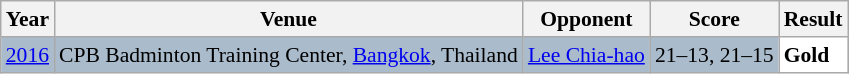<table class="sortable wikitable" style="font-size: 90%;">
<tr>
<th>Year</th>
<th>Venue</th>
<th>Opponent</th>
<th>Score</th>
<th>Result</th>
</tr>
<tr style="background:#AABBCC">
<td align="center"><a href='#'>2016</a></td>
<td align="left">CPB Badminton Training Center, <a href='#'>Bangkok</a>, Thailand</td>
<td align="left"> <a href='#'>Lee Chia-hao</a></td>
<td align="left">21–13, 21–15</td>
<td style="text-align:left; background:white"> <strong>Gold</strong></td>
</tr>
</table>
